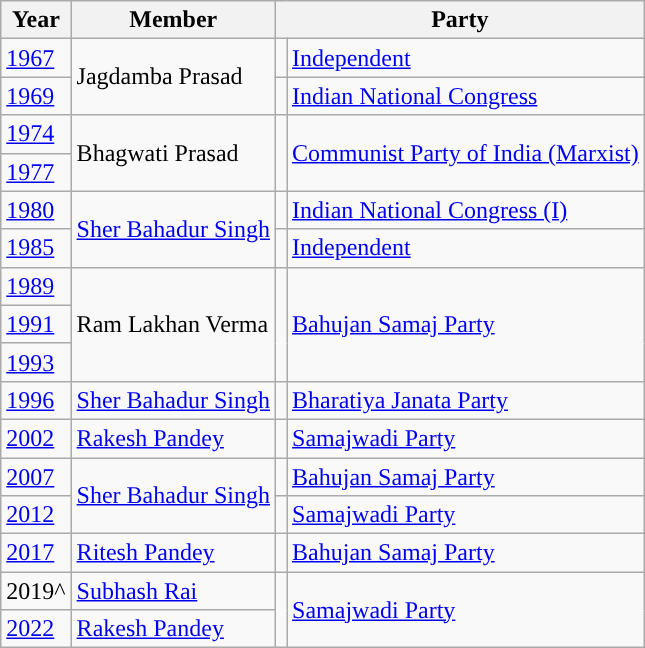<table class="wikitable">
<tr>
<th>Year</th>
<th>Member</th>
<th colspan="2">Party</th>
</tr>
<tr>
<td><a href='#'>1967</a></td>
<td rowspan="2">Jagdamba Prasad</td>
<td style="background-color: "></td>
<td><a href='#'>Independent</a></td>
</tr>
<tr>
<td><a href='#'>1969</a></td>
<td style="background-color: "></td>
<td><a href='#'>Indian National Congress</a></td>
</tr>
<tr>
<td><a href='#'>1974</a></td>
<td rowspan="2">Bhagwati Prasad</td>
<td rowspan="2" style="background-color: "></td>
<td rowspan="2"><a href='#'>Communist Party of India (Marxist)</a></td>
</tr>
<tr>
<td><a href='#'>1977</a></td>
</tr>
<tr>
<td><a href='#'>1980</a></td>
<td rowspan="2"><a href='#'>Sher Bahadur Singh</a></td>
<td style="background-color: "></td>
<td><a href='#'>Indian National Congress (I)</a></td>
</tr>
<tr>
<td><a href='#'>1985</a></td>
<td style="background-color: "></td>
<td><a href='#'>Independent</a></td>
</tr>
<tr>
<td><a href='#'>1989</a></td>
<td rowspan="3">Ram Lakhan Verma</td>
<td rowspan="3" style="background-color: "></td>
<td rowspan="3"><a href='#'>Bahujan Samaj Party</a></td>
</tr>
<tr>
<td><a href='#'>1991</a></td>
</tr>
<tr>
<td><a href='#'>1993</a></td>
</tr>
<tr>
<td><a href='#'>1996</a></td>
<td><a href='#'>Sher Bahadur Singh</a></td>
<td style="background-color: "></td>
<td><a href='#'>Bharatiya Janata Party</a></td>
</tr>
<tr>
<td><a href='#'>2002</a></td>
<td><a href='#'>Rakesh Pandey</a></td>
<td style="background-color: "></td>
<td><a href='#'>Samajwadi Party</a></td>
</tr>
<tr>
<td><a href='#'>2007</a></td>
<td rowspan="2"><a href='#'>Sher Bahadur Singh</a></td>
<td style="background-color: "></td>
<td><a href='#'>Bahujan Samaj Party</a></td>
</tr>
<tr>
<td><a href='#'>2012</a></td>
<td style="background-color: "></td>
<td><a href='#'>Samajwadi Party</a></td>
</tr>
<tr>
<td><a href='#'>2017</a></td>
<td><a href='#'>Ritesh Pandey</a></td>
<td style="background-color: "></td>
<td><a href='#'>Bahujan Samaj Party</a></td>
</tr>
<tr>
<td>2019^</td>
<td><a href='#'>Subhash Rai</a></td>
<td rowspan="2" style="background-color: "></td>
<td rowspan="2"><a href='#'>Samajwadi Party</a></td>
</tr>
<tr>
<td><a href='#'>2022</a></td>
<td><a href='#'>Rakesh Pandey</a></td>
</tr>
</table>
